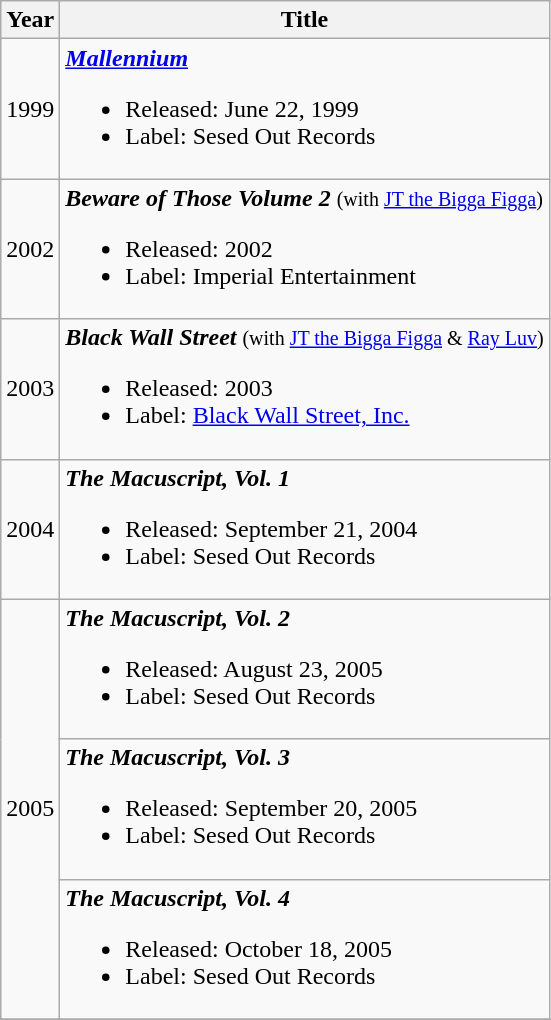<table class="wikitable">
<tr>
<th rowspan="1">Year</th>
<th rowspan="1">Title</th>
</tr>
<tr>
<td>1999</td>
<td><strong><em><a href='#'>Mallennium</a></em></strong><br><ul><li>Released: June 22, 1999</li><li>Label: Sesed Out Records</li></ul></td>
</tr>
<tr>
<td>2002</td>
<td><strong><em>Beware of Those Volume 2</em></strong> <small>(with <a href='#'>JT the Bigga Figga</a>)</small><br><ul><li>Released: 2002</li><li>Label: Imperial Entertainment</li></ul></td>
</tr>
<tr>
<td>2003</td>
<td><strong><em>Black Wall Street</em></strong> <small>(with <a href='#'>JT the Bigga Figga</a> & <a href='#'>Ray Luv</a>)</small><br><ul><li>Released: 2003</li><li>Label: <a href='#'>Black Wall Street, Inc.</a></li></ul></td>
</tr>
<tr>
<td>2004</td>
<td><strong><em>The Macuscript, Vol. 1</em></strong><br><ul><li>Released: September 21, 2004</li><li>Label: Sesed Out Records</li></ul></td>
</tr>
<tr>
<td rowspan="3">2005</td>
<td><strong><em>The Macuscript, Vol. 2</em></strong><br><ul><li>Released: August 23, 2005</li><li>Label: Sesed Out Records</li></ul></td>
</tr>
<tr>
<td><strong><em>The Macuscript, Vol. 3</em></strong><br><ul><li>Released: September 20, 2005</li><li>Label: Sesed Out Records</li></ul></td>
</tr>
<tr>
<td><strong><em>The Macuscript, Vol. 4</em></strong><br><ul><li>Released: October 18, 2005</li><li>Label: Sesed Out Records</li></ul></td>
</tr>
<tr>
</tr>
</table>
